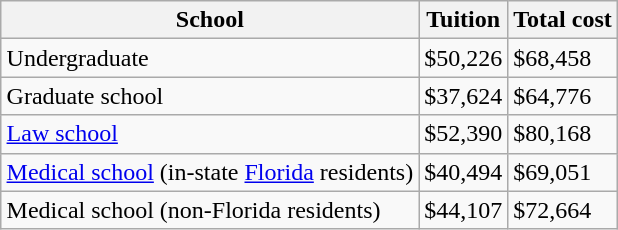<table class="wikitable" style="float:right;">
<tr>
<th>School</th>
<th>Tuition</th>
<th>Total cost</th>
</tr>
<tr>
<td>Undergraduate</td>
<td>$50,226</td>
<td>$68,458</td>
</tr>
<tr>
<td>Graduate school</td>
<td>$37,624</td>
<td>$64,776</td>
</tr>
<tr>
<td><a href='#'>Law school</a></td>
<td>$52,390</td>
<td>$80,168</td>
</tr>
<tr>
<td><a href='#'>Medical school</a> (in-state <a href='#'>Florida</a> residents)</td>
<td>$40,494</td>
<td>$69,051</td>
</tr>
<tr>
<td>Medical school (non-Florida residents)</td>
<td>$44,107</td>
<td>$72,664</td>
</tr>
</table>
